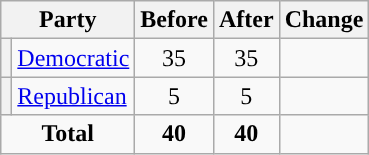<table class="wikitable" style="text-align:center;">
<tr>
<th colspan="2">Party</th>
<th>Before</th>
<th>After</th>
<th>Change</th>
</tr>
<tr>
<th style="background-color:"></th>
<td style="text-align:left;"><a href='#'>Democratic</a></td>
<td>35</td>
<td>35</td>
<td></td>
</tr>
<tr>
<th style="background-color:"></th>
<td style="text-align:left;"><a href='#'>Republican</a></td>
<td>5</td>
<td>5</td>
<td></td>
</tr>
<tr>
<td colspan="2"><strong>Total</strong></td>
<td><strong>40</strong></td>
<td><strong>40</strong></td>
<td></td>
</tr>
</table>
